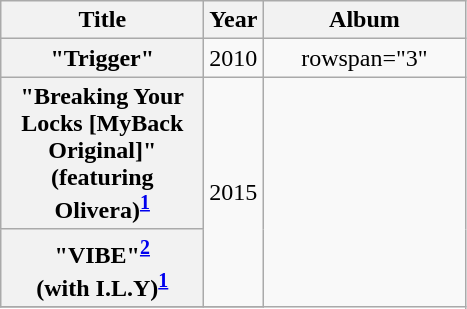<table class="wikitable plainrowheaders" style="text-align:center;">
<tr>
<th scope="col" style="width:8em;">Title</th>
<th scope="col" style="width:1em;">Year</th>
<th scope="col" style="width:8em;">Album</th>
</tr>
<tr>
<th scope="row">"Trigger"</th>
<td>2010</td>
<td>rowspan="3" </td>
</tr>
<tr>
<th scope="row">"Breaking Your Locks [MyBack Original]"<br><span>(featuring Olivera)</span><sup><a href='#'>1</a></sup></th>
<td rowspan="2">2015</td>
</tr>
<tr>
<th scope="row">"VIBE"<sup><a href='#'>2</a></sup><br><span>(with I.L.Y)</span><sup><a href='#'>1</a></sup></th>
</tr>
<tr>
</tr>
</table>
